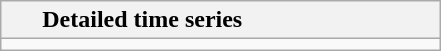<table class="wikitable collapsible collapsed" style="text-align: left;">
<tr>
<th>      Detailed time series                                </th>
</tr>
<tr>
<td></td>
</tr>
</table>
